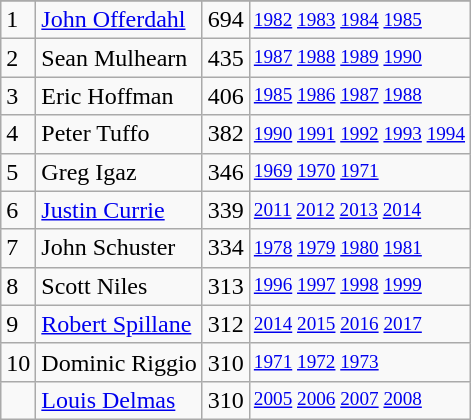<table class="wikitable">
<tr>
</tr>
<tr>
<td>1</td>
<td><a href='#'>John Offerdahl</a></td>
<td>694</td>
<td style="font-size:80%;"><a href='#'>1982</a> <a href='#'>1983</a> <a href='#'>1984</a> <a href='#'>1985</a></td>
</tr>
<tr>
<td>2</td>
<td>Sean Mulhearn</td>
<td>435</td>
<td style="font-size:80%;"><a href='#'>1987</a> <a href='#'>1988</a> <a href='#'>1989</a> <a href='#'>1990</a></td>
</tr>
<tr>
<td>3</td>
<td>Eric Hoffman</td>
<td>406</td>
<td style="font-size:80%;"><a href='#'>1985</a> <a href='#'>1986</a> <a href='#'>1987</a> <a href='#'>1988</a></td>
</tr>
<tr>
<td>4</td>
<td>Peter Tuffo</td>
<td>382</td>
<td style="font-size:80%;"><a href='#'>1990</a> <a href='#'>1991</a> <a href='#'>1992</a> <a href='#'>1993</a> <a href='#'>1994</a></td>
</tr>
<tr>
<td>5</td>
<td>Greg Igaz</td>
<td>346</td>
<td style="font-size:80%;"><a href='#'>1969</a> <a href='#'>1970</a> <a href='#'>1971</a></td>
</tr>
<tr>
<td>6</td>
<td><a href='#'>Justin Currie</a></td>
<td>339</td>
<td style="font-size:80%;"><a href='#'>2011</a> <a href='#'>2012</a> <a href='#'>2013</a> <a href='#'>2014</a></td>
</tr>
<tr>
<td>7</td>
<td>John Schuster</td>
<td>334</td>
<td style="font-size:80%;"><a href='#'>1978</a> <a href='#'>1979</a> <a href='#'>1980</a> <a href='#'>1981</a></td>
</tr>
<tr>
<td>8</td>
<td>Scott Niles</td>
<td>313</td>
<td style="font-size:80%;"><a href='#'>1996</a> <a href='#'>1997</a> <a href='#'>1998</a> <a href='#'>1999</a></td>
</tr>
<tr>
<td>9</td>
<td><a href='#'>Robert Spillane</a></td>
<td>312</td>
<td style="font-size:80%;"><a href='#'>2014</a> <a href='#'>2015</a> <a href='#'>2016</a> <a href='#'>2017</a></td>
</tr>
<tr>
<td>10</td>
<td>Dominic Riggio</td>
<td>310</td>
<td style="font-size:80%;"><a href='#'>1971</a> <a href='#'>1972</a> <a href='#'>1973</a></td>
</tr>
<tr>
<td></td>
<td><a href='#'>Louis Delmas</a></td>
<td>310</td>
<td style="font-size:80%;"><a href='#'>2005</a> <a href='#'>2006</a> <a href='#'>2007</a> <a href='#'>2008</a></td>
</tr>
</table>
